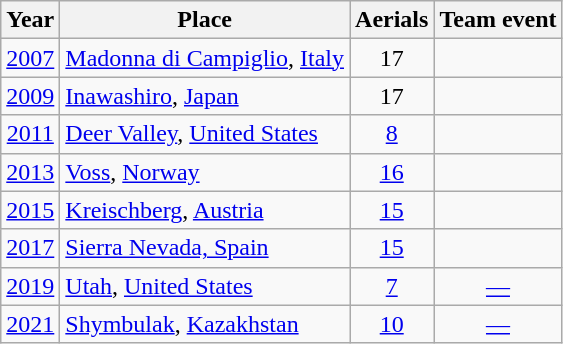<table class="wikitable sortable" style="text-align:center;">
<tr>
<th>Year</th>
<th>Place</th>
<th>Aerials</th>
<th>Team event</th>
</tr>
<tr>
<td><a href='#'>2007</a></td>
<td style="text-align:left;"> <a href='#'>Madonna di Campiglio</a>, <a href='#'>Italy</a></td>
<td>17</td>
<td></td>
</tr>
<tr>
<td><a href='#'>2009</a></td>
<td style="text-align:left;"> <a href='#'>Inawashiro</a>, <a href='#'>Japan</a></td>
<td>17</td>
<td></td>
</tr>
<tr>
<td><a href='#'>2011</a></td>
<td style="text-align:left;"> <a href='#'>Deer Valley</a>, <a href='#'>United States</a></td>
<td><a href='#'>8</a></td>
<td></td>
</tr>
<tr>
<td><a href='#'>2013</a></td>
<td style="text-align:left;"> <a href='#'>Voss</a>, <a href='#'>Norway</a></td>
<td><a href='#'>16</a></td>
<td></td>
</tr>
<tr>
<td><a href='#'>2015</a></td>
<td style="text-align:left;"> <a href='#'>Kreischberg</a>, <a href='#'>Austria</a></td>
<td><a href='#'>15</a></td>
<td></td>
</tr>
<tr>
<td><a href='#'>2017</a></td>
<td style="text-align:left;"> <a href='#'>Sierra Nevada, Spain</a></td>
<td><a href='#'>15</a></td>
<td></td>
</tr>
<tr>
<td><a href='#'>2019</a></td>
<td style="text-align:left;"> <a href='#'>Utah</a>, <a href='#'>United States</a></td>
<td><a href='#'>7</a></td>
<td><a href='#'>—</a></td>
</tr>
<tr>
<td><a href='#'>2021</a></td>
<td style="text-align:left;"> <a href='#'>Shymbulak</a>, <a href='#'>Kazakhstan</a></td>
<td><a href='#'>10</a></td>
<td><a href='#'>—</a></td>
</tr>
</table>
